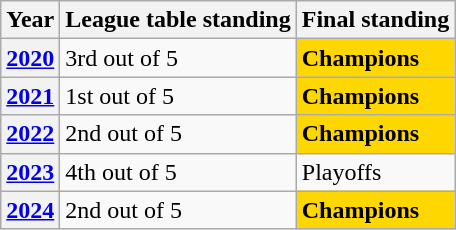<table class="wikitable">
<tr text-align:center;|>
<th>Year</th>
<th>League table standing</th>
<th>Final standing</th>
</tr>
<tr>
<th><a href='#'>2020</a></th>
<td>3rd out of 5</td>
<td style="background: gold;"><strong>Champions</strong></td>
</tr>
<tr>
<th><a href='#'>2021</a></th>
<td>1st out of 5</td>
<td style="background: gold;"><strong>Champions</strong></td>
</tr>
<tr>
<th><a href='#'>2022</a></th>
<td>2nd out of 5</td>
<td style="background: gold;"><strong>Champions</strong></td>
</tr>
<tr>
<th><a href='#'>2023</a></th>
<td>4th out of 5</td>
<td>Playoffs</td>
</tr>
<tr>
<th><a href='#'>2024</a></th>
<td>2nd out of 5</td>
<td style="background: gold;"><strong>Champions</strong></td>
</tr>
</table>
